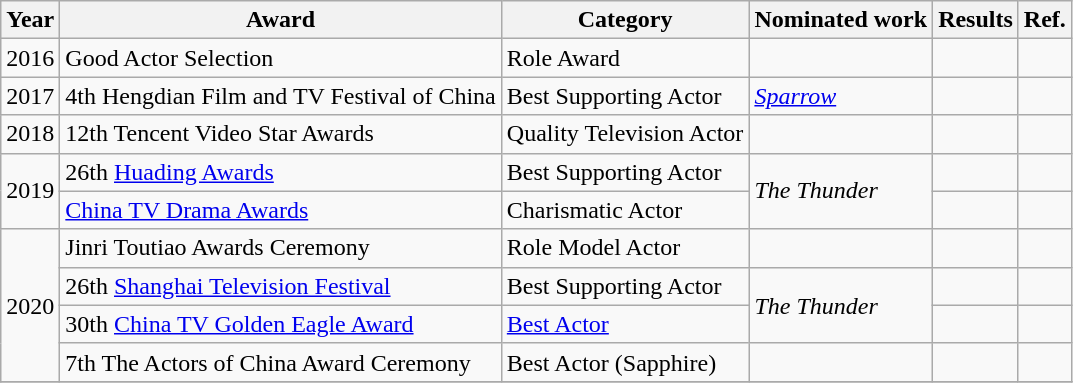<table class="wikitable">
<tr>
<th>Year</th>
<th>Award</th>
<th>Category</th>
<th>Nominated work</th>
<th>Results</th>
<th>Ref.</th>
</tr>
<tr>
<td>2016</td>
<td>Good Actor Selection</td>
<td>Role Award</td>
<td></td>
<td></td>
<td></td>
</tr>
<tr>
<td>2017</td>
<td>4th Hengdian Film and TV Festival of China</td>
<td>Best Supporting Actor</td>
<td><em><a href='#'>Sparrow</a></em></td>
<td></td>
<td></td>
</tr>
<tr>
<td>2018</td>
<td>12th Tencent Video Star Awards</td>
<td>Quality Television Actor</td>
<td></td>
<td></td>
<td></td>
</tr>
<tr>
<td rowspan=2>2019</td>
<td>26th <a href='#'>Huading Awards</a></td>
<td>Best Supporting Actor</td>
<td rowspan=2><em>The Thunder</em></td>
<td></td>
<td></td>
</tr>
<tr>
<td><a href='#'>China TV Drama Awards</a></td>
<td>Charismatic Actor</td>
<td></td>
<td></td>
</tr>
<tr>
<td rowspan=4>2020</td>
<td>Jinri Toutiao Awards Ceremony</td>
<td>Role Model Actor</td>
<td></td>
<td></td>
<td></td>
</tr>
<tr>
<td>26th <a href='#'>Shanghai Television Festival</a></td>
<td>Best Supporting Actor</td>
<td rowspan=2><em>The Thunder</em></td>
<td></td>
<td></td>
</tr>
<tr>
<td>30th <a href='#'>China TV Golden Eagle Award</a></td>
<td><a href='#'>Best Actor</a></td>
<td></td>
<td></td>
</tr>
<tr>
<td>7th The Actors of China Award Ceremony</td>
<td>Best Actor (Sapphire)</td>
<td></td>
<td></td>
<td></td>
</tr>
<tr>
</tr>
</table>
